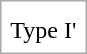<table class="infobox" style="background:#fff">
<tr style="padding:1em">
<td></td>
</tr>
<tr>
<td>Type I'</td>
</tr>
</table>
